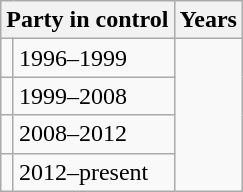<table class="wikitable">
<tr>
<th colspan="2">Party in control</th>
<th>Years</th>
</tr>
<tr>
<td></td>
<td>1996–1999</td>
</tr>
<tr>
<td></td>
<td>1999–2008</td>
</tr>
<tr>
<td></td>
<td>2008–2012</td>
</tr>
<tr>
<td></td>
<td>2012–present</td>
</tr>
</table>
